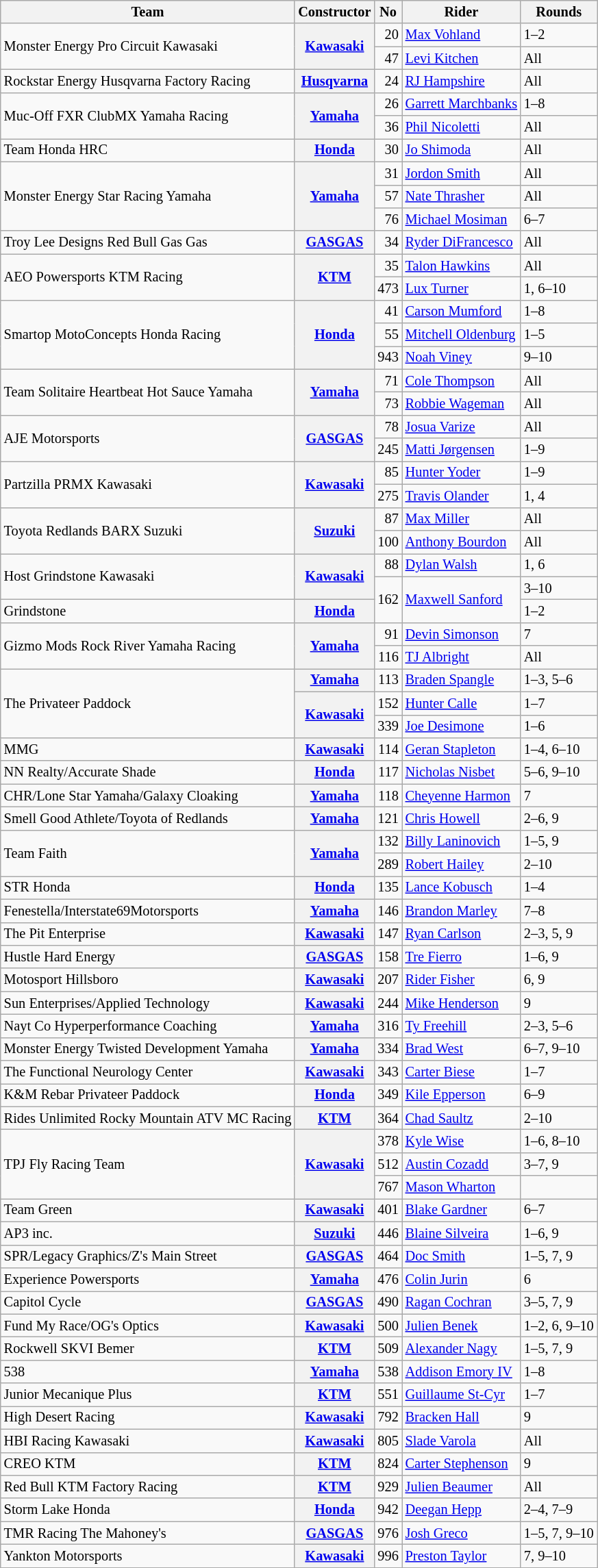<table class="wikitable" style="font-size: 85%;">
<tr>
<th>Team</th>
<th>Constructor</th>
<th>No</th>
<th>Rider</th>
<th>Rounds</th>
</tr>
<tr>
<td rowspan=2>Monster Energy Pro Circuit Kawasaki</td>
<th rowspan=2><a href='#'>Kawasaki</a></th>
<td align="right">20</td>
<td> <a href='#'>Max Vohland</a></td>
<td>1–2</td>
</tr>
<tr>
<td align="right">47</td>
<td> <a href='#'>Levi Kitchen</a></td>
<td>All</td>
</tr>
<tr>
<td>Rockstar Energy Husqvarna Factory Racing</td>
<th><a href='#'>Husqvarna</a></th>
<td align="right">24</td>
<td> <a href='#'>RJ Hampshire</a></td>
<td>All</td>
</tr>
<tr>
<td rowspan=2>Muc-Off FXR ClubMX Yamaha Racing</td>
<th rowspan=2><a href='#'>Yamaha</a></th>
<td align="right">26</td>
<td> <a href='#'>Garrett Marchbanks</a></td>
<td>1–8</td>
</tr>
<tr>
<td align="right">36</td>
<td> <a href='#'>Phil Nicoletti</a></td>
<td>All</td>
</tr>
<tr>
<td>Team Honda HRC</td>
<th><a href='#'>Honda</a></th>
<td align="right">30</td>
<td> <a href='#'>Jo Shimoda</a></td>
<td>All</td>
</tr>
<tr>
<td rowspan=3>Monster Energy Star Racing Yamaha</td>
<th rowspan=3><a href='#'>Yamaha</a></th>
<td align="right">31</td>
<td> <a href='#'>Jordon Smith</a></td>
<td>All</td>
</tr>
<tr>
<td align="right">57</td>
<td> <a href='#'>Nate Thrasher</a></td>
<td>All</td>
</tr>
<tr>
<td align="right">76</td>
<td> <a href='#'>Michael Mosiman</a></td>
<td>6–7</td>
</tr>
<tr>
<td>Troy Lee Designs Red Bull Gas Gas</td>
<th><a href='#'>GASGAS</a></th>
<td align="right">34</td>
<td> <a href='#'>Ryder DiFrancesco</a></td>
<td>All</td>
</tr>
<tr>
<td rowspan=2>AEO Powersports KTM Racing</td>
<th rowspan=2><a href='#'>KTM</a></th>
<td align="right">35</td>
<td> <a href='#'>Talon Hawkins</a></td>
<td>All</td>
</tr>
<tr>
<td align="right">473</td>
<td> <a href='#'>Lux Turner</a></td>
<td>1, 6–10</td>
</tr>
<tr>
<td rowspan=3>Smartop MotoConcepts Honda Racing</td>
<th rowspan=3><a href='#'>Honda</a></th>
<td align="right">41</td>
<td> <a href='#'>Carson Mumford</a></td>
<td>1–8</td>
</tr>
<tr>
<td align="right">55</td>
<td> <a href='#'>Mitchell Oldenburg</a></td>
<td>1–5</td>
</tr>
<tr>
<td align="right">943</td>
<td> <a href='#'>Noah Viney</a></td>
<td>9–10</td>
</tr>
<tr>
<td rowspan=2>Team Solitaire Heartbeat Hot Sauce Yamaha</td>
<th rowspan=2><a href='#'>Yamaha</a></th>
<td align="right">71</td>
<td> <a href='#'>Cole Thompson</a></td>
<td>All</td>
</tr>
<tr>
<td align="right">73</td>
<td> <a href='#'>Robbie Wageman</a></td>
<td>All</td>
</tr>
<tr>
<td rowspan=2>AJE Motorsports</td>
<th rowspan=2><a href='#'>GASGAS</a></th>
<td align="right">78</td>
<td> <a href='#'>Josua Varize</a></td>
<td>All</td>
</tr>
<tr>
<td align="right">245</td>
<td> <a href='#'>Matti Jørgensen</a></td>
<td>1–9</td>
</tr>
<tr>
<td rowspan=2>Partzilla PRMX Kawasaki</td>
<th rowspan=2><a href='#'>Kawasaki</a></th>
<td align="right">85</td>
<td> <a href='#'>Hunter Yoder</a></td>
<td>1–9</td>
</tr>
<tr>
<td align="right">275</td>
<td> <a href='#'>Travis Olander</a></td>
<td>1, 4</td>
</tr>
<tr>
<td rowspan=2>Toyota Redlands BARX Suzuki</td>
<th rowspan=2><a href='#'>Suzuki</a></th>
<td align="right">87</td>
<td> <a href='#'>Max Miller</a></td>
<td>All</td>
</tr>
<tr>
<td align="right">100</td>
<td> <a href='#'>Anthony Bourdon</a></td>
<td>All</td>
</tr>
<tr>
<td rowspan=2>Host Grindstone Kawasaki</td>
<th rowspan=2><a href='#'>Kawasaki</a></th>
<td align="right">88</td>
<td> <a href='#'>Dylan Walsh</a></td>
<td>1, 6</td>
</tr>
<tr>
<td rowspan=2 align="right">162</td>
<td rowspan=2> <a href='#'>Maxwell Sanford</a></td>
<td>3–10</td>
</tr>
<tr>
<td>Grindstone</td>
<th><a href='#'>Honda</a></th>
<td>1–2</td>
</tr>
<tr>
<td rowspan=2>Gizmo Mods Rock River Yamaha Racing</td>
<th rowspan=2><a href='#'>Yamaha</a></th>
<td align="right">91</td>
<td> <a href='#'>Devin Simonson</a></td>
<td>7</td>
</tr>
<tr>
<td align="right">116</td>
<td> <a href='#'>TJ Albright</a></td>
<td>All</td>
</tr>
<tr>
<td rowspan=3>The Privateer Paddock</td>
<th><a href='#'>Yamaha</a></th>
<td align="right">113</td>
<td> <a href='#'>Braden Spangle</a></td>
<td>1–3, 5–6</td>
</tr>
<tr>
<th rowspan=2><a href='#'>Kawasaki</a></th>
<td align="right">152</td>
<td> <a href='#'>Hunter Calle</a></td>
<td>1–7</td>
</tr>
<tr>
<td align="right">339</td>
<td> <a href='#'>Joe Desimone</a></td>
<td>1–6</td>
</tr>
<tr>
<td>MMG</td>
<th><a href='#'>Kawasaki</a></th>
<td align="right">114</td>
<td> <a href='#'>Geran Stapleton</a></td>
<td>1–4, 6–10</td>
</tr>
<tr>
<td>NN Realty/Accurate Shade</td>
<th><a href='#'>Honda</a></th>
<td align="right">117</td>
<td> <a href='#'>Nicholas Nisbet</a></td>
<td>5–6, 9–10</td>
</tr>
<tr>
<td>CHR/Lone Star Yamaha/Galaxy Cloaking</td>
<th><a href='#'>Yamaha</a></th>
<td align="right">118</td>
<td> <a href='#'>Cheyenne Harmon</a></td>
<td>7</td>
</tr>
<tr>
<td>Smell Good Athlete/Toyota of Redlands</td>
<th><a href='#'>Yamaha</a></th>
<td align="right">121</td>
<td> <a href='#'>Chris Howell</a></td>
<td>2–6, 9</td>
</tr>
<tr>
<td rowspan=2>Team Faith</td>
<th rowspan=2><a href='#'>Yamaha</a></th>
<td align="right">132</td>
<td> <a href='#'>Billy Laninovich</a></td>
<td>1–5, 9</td>
</tr>
<tr>
<td align="right">289</td>
<td> <a href='#'>Robert Hailey</a></td>
<td>2–10</td>
</tr>
<tr>
<td>STR Honda</td>
<th><a href='#'>Honda</a></th>
<td align="right">135</td>
<td> <a href='#'>Lance Kobusch</a></td>
<td>1–4</td>
</tr>
<tr>
<td>Fenestella/Interstate69Motorsports</td>
<th><a href='#'>Yamaha</a></th>
<td align="right">146</td>
<td> <a href='#'>Brandon Marley</a></td>
<td>7–8</td>
</tr>
<tr>
<td>The Pit Enterprise</td>
<th><a href='#'>Kawasaki</a></th>
<td align="right">147</td>
<td> <a href='#'>Ryan Carlson</a></td>
<td>2–3, 5, 9</td>
</tr>
<tr>
<td>Hustle Hard Energy</td>
<th><a href='#'>GASGAS</a></th>
<td align="right">158</td>
<td> <a href='#'>Tre Fierro</a></td>
<td>1–6, 9</td>
</tr>
<tr>
<td>Motosport Hillsboro</td>
<th><a href='#'>Kawasaki</a></th>
<td align="right">207</td>
<td> <a href='#'>Rider Fisher</a></td>
<td>6, 9</td>
</tr>
<tr>
<td>Sun Enterprises/Applied Technology</td>
<th><a href='#'>Kawasaki</a></th>
<td align="right">244</td>
<td> <a href='#'>Mike Henderson</a></td>
<td>9</td>
</tr>
<tr>
<td>Nayt Co Hyperperformance Coaching</td>
<th><a href='#'>Yamaha</a></th>
<td align="right">316</td>
<td> <a href='#'>Ty Freehill</a></td>
<td>2–3, 5–6</td>
</tr>
<tr>
<td>Monster Energy Twisted Development Yamaha</td>
<th><a href='#'>Yamaha</a></th>
<td align="right">334</td>
<td> <a href='#'>Brad West</a></td>
<td>6–7, 9–10</td>
</tr>
<tr>
<td>The Functional Neurology Center</td>
<th><a href='#'>Kawasaki</a></th>
<td align="right">343</td>
<td> <a href='#'>Carter Biese</a></td>
<td>1–7</td>
</tr>
<tr>
<td>K&M Rebar Privateer Paddock</td>
<th><a href='#'>Honda</a></th>
<td align="right">349</td>
<td> <a href='#'>Kile Epperson</a></td>
<td>6–9</td>
</tr>
<tr>
<td>Rides Unlimited Rocky Mountain ATV MC Racing</td>
<th><a href='#'>KTM</a></th>
<td align="right">364</td>
<td> <a href='#'>Chad Saultz</a></td>
<td>2–10</td>
</tr>
<tr>
<td rowspan=3>TPJ Fly Racing Team</td>
<th rowspan=3><a href='#'>Kawasaki</a></th>
<td align="right">378</td>
<td> <a href='#'>Kyle Wise</a></td>
<td>1–6, 8–10</td>
</tr>
<tr>
<td align="right">512</td>
<td> <a href='#'>Austin Cozadd</a></td>
<td>3–7, 9</td>
</tr>
<tr>
<td align="right">767</td>
<td> <a href='#'>Mason Wharton</a></td>
<td></td>
</tr>
<tr>
<td>Team Green</td>
<th><a href='#'>Kawasaki</a></th>
<td align="right">401</td>
<td> <a href='#'>Blake Gardner</a></td>
<td>6–7</td>
</tr>
<tr>
<td>AP3 inc.</td>
<th><a href='#'>Suzuki</a></th>
<td align="right">446</td>
<td> <a href='#'>Blaine Silveira</a></td>
<td>1–6, 9</td>
</tr>
<tr>
<td>SPR/Legacy Graphics/Z's Main Street</td>
<th><a href='#'>GASGAS</a></th>
<td align="right">464</td>
<td> <a href='#'>Doc Smith</a></td>
<td>1–5, 7, 9</td>
</tr>
<tr>
<td>Experience Powersports</td>
<th><a href='#'>Yamaha</a></th>
<td align="right">476</td>
<td> <a href='#'>Colin Jurin</a></td>
<td>6</td>
</tr>
<tr>
<td>Capitol Cycle</td>
<th><a href='#'>GASGAS</a></th>
<td align="right">490</td>
<td> <a href='#'>Ragan Cochran</a></td>
<td>3–5, 7, 9</td>
</tr>
<tr>
<td>Fund My Race/OG's Optics</td>
<th><a href='#'>Kawasaki</a></th>
<td align="right">500</td>
<td> <a href='#'>Julien Benek</a></td>
<td>1–2, 6, 9–10</td>
</tr>
<tr>
<td>Rockwell SKVI Bemer</td>
<th><a href='#'>KTM</a></th>
<td align="right">509</td>
<td> <a href='#'>Alexander Nagy</a></td>
<td>1–5, 7, 9</td>
</tr>
<tr>
<td>538</td>
<th><a href='#'>Yamaha</a></th>
<td align="right">538</td>
<td> <a href='#'>Addison Emory IV</a></td>
<td>1–8</td>
</tr>
<tr>
<td>Junior Mecanique Plus</td>
<th><a href='#'>KTM</a></th>
<td align="right">551</td>
<td> <a href='#'>Guillaume St-Cyr</a></td>
<td>1–7</td>
</tr>
<tr>
<td>High Desert Racing</td>
<th><a href='#'>Kawasaki</a></th>
<td align="right">792</td>
<td> <a href='#'>Bracken Hall</a></td>
<td>9</td>
</tr>
<tr>
<td>HBI Racing Kawasaki</td>
<th><a href='#'>Kawasaki</a></th>
<td align="right">805</td>
<td> <a href='#'>Slade Varola</a></td>
<td>All</td>
</tr>
<tr>
<td>CREO KTM</td>
<th><a href='#'>KTM</a></th>
<td align="right">824</td>
<td> <a href='#'>Carter Stephenson</a></td>
<td>9</td>
</tr>
<tr>
<td>Red Bull KTM Factory Racing</td>
<th><a href='#'>KTM</a></th>
<td align="right">929</td>
<td> <a href='#'>Julien Beaumer</a></td>
<td>All</td>
</tr>
<tr>
<td>Storm Lake Honda</td>
<th><a href='#'>Honda</a></th>
<td align="right">942</td>
<td> <a href='#'>Deegan Hepp</a></td>
<td>2–4, 7–9</td>
</tr>
<tr>
<td>TMR Racing The Mahoney's</td>
<th><a href='#'>GASGAS</a></th>
<td align="right">976</td>
<td> <a href='#'>Josh Greco</a></td>
<td>1–5, 7, 9–10</td>
</tr>
<tr>
<td>Yankton Motorsports</td>
<th><a href='#'>Kawasaki</a></th>
<td align="right">996</td>
<td> <a href='#'>Preston Taylor</a></td>
<td>7, 9–10</td>
</tr>
<tr>
</tr>
</table>
